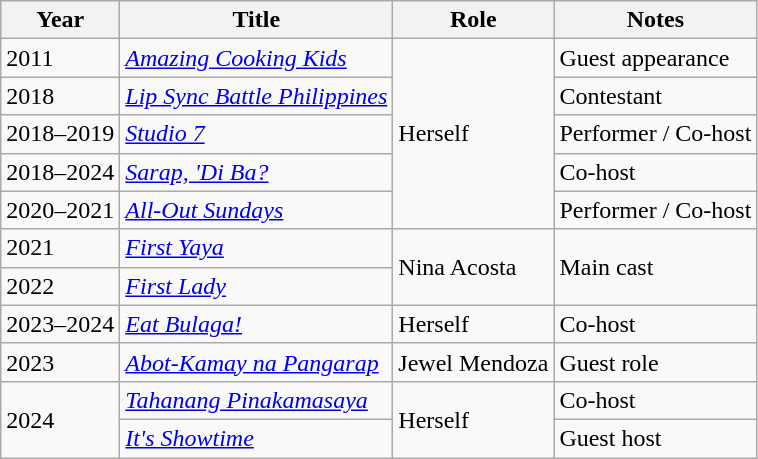<table class="wikitable">
<tr>
<th>Year</th>
<th>Title</th>
<th>Role</th>
<th>Notes</th>
</tr>
<tr>
<td>2011</td>
<td><em><a href='#'>Amazing Cooking Kids</a></em></td>
<td rowspan="5">Herself</td>
<td>Guest appearance</td>
</tr>
<tr>
<td>2018</td>
<td><em><a href='#'>Lip Sync Battle Philippines</a></em></td>
<td>Contestant</td>
</tr>
<tr>
<td>2018–2019</td>
<td><em><a href='#'>Studio 7</a></em></td>
<td>Performer / Co-host</td>
</tr>
<tr>
<td>2018–2024</td>
<td><em><a href='#'>Sarap, 'Di Ba?</a></em></td>
<td>Co-host</td>
</tr>
<tr>
<td>2020–2021</td>
<td><em><a href='#'>All-Out Sundays</a></em></td>
<td>Performer / Co-host</td>
</tr>
<tr>
<td>2021</td>
<td><em><a href='#'>First Yaya</a></em></td>
<td rowspan="2">Nina Acosta</td>
<td rowspan="2">Main cast</td>
</tr>
<tr>
<td>2022</td>
<td><em><a href='#'>First Lady</a></em></td>
</tr>
<tr>
<td>2023–2024</td>
<td><em><a href='#'>Eat Bulaga!</a></em></td>
<td>Herself</td>
<td>Co-host</td>
</tr>
<tr>
<td>2023</td>
<td><em><a href='#'>Abot-Kamay na Pangarap</a></em></td>
<td>Jewel Mendoza</td>
<td>Guest role</td>
</tr>
<tr>
<td rowspan="2">2024</td>
<td><em><a href='#'>Tahanang Pinakamasaya</a></em></td>
<td rowspan="2">Herself</td>
<td>Co-host</td>
</tr>
<tr>
<td><em><a href='#'>It's Showtime</a></em></td>
<td>Guest host</td>
</tr>
</table>
